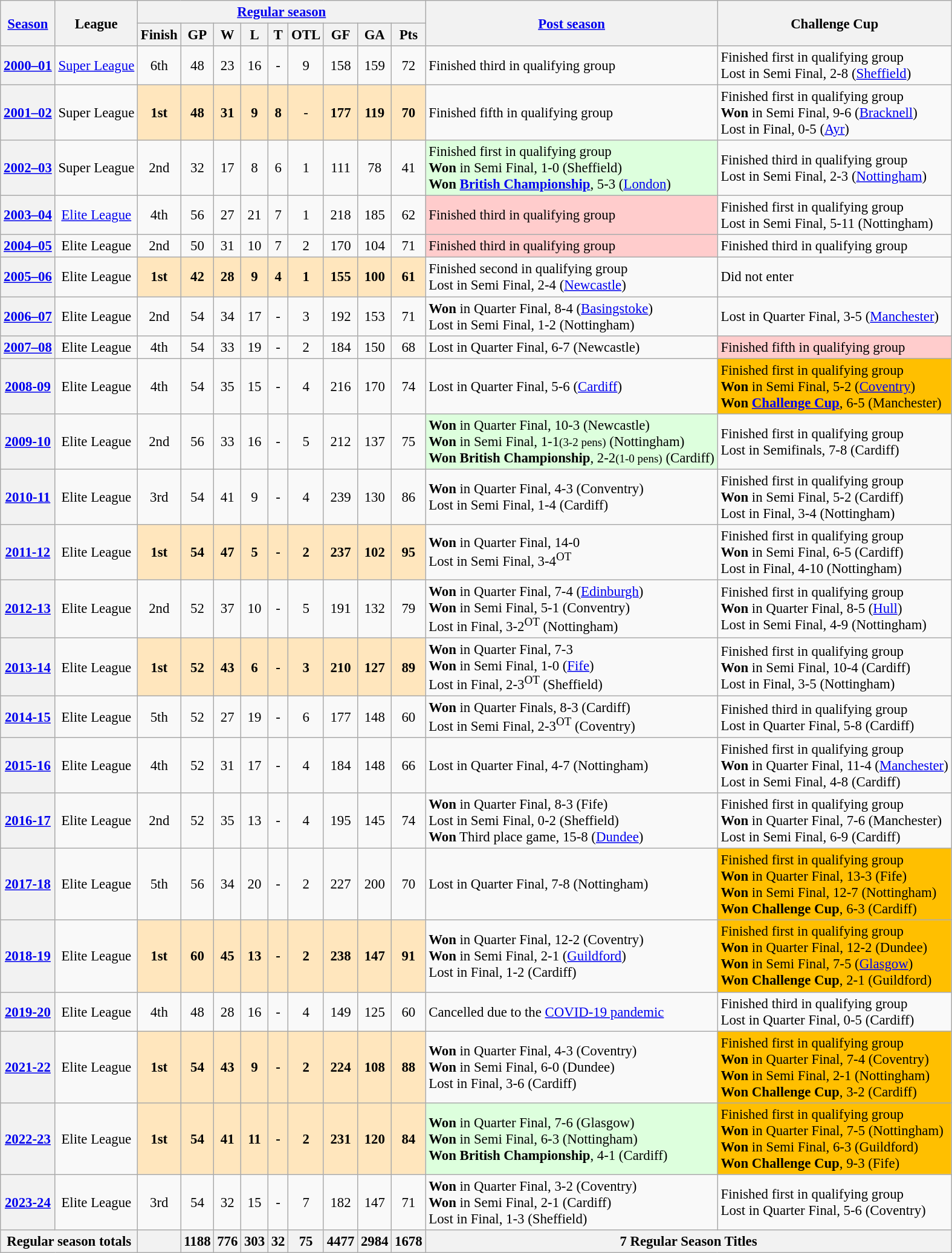<table class="wikitable" style="text-align: center; font-size: 95%">
<tr>
<th rowspan="2"><a href='#'>Season</a></th>
<th rowspan="2">League</th>
<th colspan="9"><a href='#'>Regular season</a></th>
<th rowspan="2"><a href='#'>Post season</a></th>
<th rowspan="2">Challenge Cup</th>
</tr>
<tr>
<th>Finish</th>
<th>GP</th>
<th>W</th>
<th>L</th>
<th>T</th>
<th>OTL</th>
<th>GF</th>
<th>GA</th>
<th>Pts</th>
</tr>
<tr>
<th><a href='#'>2000–01</a></th>
<td><a href='#'>Super League</a></td>
<td>6th</td>
<td>48</td>
<td>23</td>
<td>16</td>
<td>-</td>
<td>9</td>
<td>158</td>
<td>159</td>
<td>72</td>
<td align="left" rowspan="1">Finished third in qualifying group</td>
<td align="left" rowspan="1">Finished first in qualifying group<br>Lost in Semi Final, 2-8 (<a href='#'>Sheffield</a>)</td>
</tr>
<tr>
<th><a href='#'>2001–02</a></th>
<td>Super League</td>
<td style="background: #FFE6BD"><strong>1st</strong></td>
<td style="background: #FFE6BD"><strong>48</strong></td>
<td style="background: #FFE6BD"><strong>31</strong></td>
<td style="background: #FFE6BD"><strong>9</strong></td>
<td style="background: #FFE6BD"><strong>8</strong></td>
<td style="background: #FFE6BD">-</td>
<td style="background: #FFE6BD"><strong>177</strong></td>
<td style="background: #FFE6BD"><strong>119</strong></td>
<td style="background: #FFE6BD"><strong>70</strong></td>
<td align="left" rowspan="1">Finished fifth in qualifying group</td>
<td align="left" rowspan="1">Finished first in qualifying group<br><strong>Won</strong> in Semi Final, 9-6 (<a href='#'>Bracknell</a>)<br>Lost in Final, 0-5 (<a href='#'>Ayr</a>)</td>
</tr>
<tr>
<th><a href='#'>2002–03</a></th>
<td>Super League</td>
<td>2nd</td>
<td>32</td>
<td>17</td>
<td>8</td>
<td>6</td>
<td>1</td>
<td>111</td>
<td>78</td>
<td>41</td>
<td align="left" rowspan="1" style="background: #ddffdd;">Finished first in qualifying group<br><strong>Won</strong> in Semi Final, 1-0 (Sheffield)<br><strong>Won <a href='#'>British Championship</a></strong>, 5-3 (<a href='#'>London</a>)</td>
<td align="left" rowspan="1">Finished third in qualifying group<br>Lost in Semi Final, 2-3 (<a href='#'>Nottingham</a>)</td>
</tr>
<tr>
<th><a href='#'>2003–04</a></th>
<td><a href='#'>Elite League</a></td>
<td>4th</td>
<td>56</td>
<td>27</td>
<td>21</td>
<td>7</td>
<td>1</td>
<td>218</td>
<td>185</td>
<td>62</td>
<td align="left" rowspan="1" style="background: #FFCCCC;">Finished third in qualifying group</td>
<td align="left" rowspan="1">Finished first in qualifying group<br>Lost in Semi Final, 5-11 (Nottingham)</td>
</tr>
<tr>
<th><a href='#'>2004–05</a></th>
<td>Elite League</td>
<td>2nd</td>
<td>50</td>
<td>31</td>
<td>10</td>
<td>7</td>
<td>2</td>
<td>170</td>
<td>104</td>
<td>71</td>
<td align="left" rowspan="1" style="background: #FFCCCC;">Finished third in qualifying group</td>
<td align="left" rowspan="1">Finished third in qualifying group</td>
</tr>
<tr>
<th><a href='#'>2005–06</a></th>
<td>Elite League</td>
<td style="background: #FFE6BD"><strong>1st</strong></td>
<td style="background: #FFE6BD"><strong>42</strong></td>
<td style="background: #FFE6BD"><strong>28</strong></td>
<td style="background: #FFE6BD"><strong>9</strong></td>
<td style="background: #FFE6BD"><strong>4</strong></td>
<td style="background: #FFE6BD"><strong>1</strong></td>
<td style="background: #FFE6BD"><strong>155</strong></td>
<td style="background: #FFE6BD"><strong>100</strong></td>
<td style="background: #FFE6BD"><strong>61</strong></td>
<td align="left" rowspan="1">Finished second in qualifying group<br>Lost in Semi Final, 2-4 (<a href='#'>Newcastle</a>)</td>
<td align="left" rowspan="1">Did not enter</td>
</tr>
<tr>
<th><a href='#'>2006–07</a></th>
<td>Elite League</td>
<td>2nd</td>
<td>54</td>
<td>34</td>
<td>17</td>
<td>-</td>
<td>3</td>
<td>192</td>
<td>153</td>
<td>71</td>
<td align="left" rowspan="1"><strong>Won</strong> in Quarter Final, 8-4 (<a href='#'>Basingstoke</a>)<br>Lost in Semi Final, 1-2 (Nottingham)</td>
<td align="left" rowspan="1">Lost in Quarter Final, 3-5 (<a href='#'>Manchester</a>)</td>
</tr>
<tr>
<th><a href='#'>2007–08</a></th>
<td>Elite League</td>
<td>4th</td>
<td>54</td>
<td>33</td>
<td>19</td>
<td>-</td>
<td>2</td>
<td>184</td>
<td>150</td>
<td>68</td>
<td align="left" rowspan="1">Lost in Quarter Final, 6-7 (Newcastle)</td>
<td align="left" rowspan="1" style="background: #FFCCCC;">Finished fifth in qualifying group</td>
</tr>
<tr>
<th><a href='#'>2008-09</a></th>
<td>Elite League</td>
<td>4th</td>
<td>54</td>
<td>35</td>
<td>15</td>
<td>-</td>
<td>4</td>
<td>216</td>
<td>170</td>
<td>74</td>
<td align="left" rowspan="1">Lost in Quarter Final, 5-6 (<a href='#'>Cardiff</a>)</td>
<td align="left" rowspan="1" bgcolor="#FFBF00">Finished first in qualifying group<br><strong>Won</strong> in Semi Final, 5-2 (<a href='#'>Coventry</a>)<br><strong>Won <a href='#'>Challenge Cup</a></strong>, 6-5 (Manchester)</td>
</tr>
<tr>
<th><a href='#'>2009-10</a></th>
<td>Elite League</td>
<td>2nd</td>
<td>56</td>
<td>33</td>
<td>16</td>
<td>-</td>
<td>5</td>
<td>212</td>
<td>137</td>
<td>75</td>
<td align="left" rowspan="1" style="background: #ddffdd;"><strong>Won</strong> in Quarter Final, 10-3 (Newcastle)<br><strong>Won</strong> in Semi Final, 1-1<small>(3-2 pens)</small> (Nottingham)<br><strong>Won British Championship</strong>, 2-2<small>(1-0 pens)</small> (Cardiff)</td>
<td align="left" rowspan="1">Finished first in qualifying group<br>Lost in Semifinals, 7-8 (Cardiff)</td>
</tr>
<tr>
<th><a href='#'>2010-11</a></th>
<td>Elite League</td>
<td>3rd</td>
<td>54</td>
<td>41</td>
<td>9</td>
<td>-</td>
<td>4</td>
<td>239</td>
<td>130</td>
<td>86</td>
<td align="left" rowspan="1"><strong>Won</strong> in Quarter Final, 4-3 (Conventry)<br>Lost in Semi Final, 1-4 (Cardiff)</td>
<td align="left" rowspan="1">Finished first in qualifying group<br><strong>Won</strong> in Semi Final, 5-2 (Cardiff)<br>Lost in Final, 3-4 (Nottingham)</td>
</tr>
<tr>
<th><a href='#'>2011-12</a></th>
<td>Elite League</td>
<td style="background: #FFE6BD"><strong>1st</strong></td>
<td style="background: #FFE6BD"><strong>54</strong></td>
<td style="background: #FFE6BD"><strong>47</strong></td>
<td style="background: #FFE6BD"><strong>5</strong></td>
<td style="background: #FFE6BD"><strong>-</strong></td>
<td style="background: #FFE6BD"><strong>2</strong></td>
<td style="background: #FFE6BD"><strong>237</strong></td>
<td style="background: #FFE6BD"><strong>102</strong></td>
<td style="background: #FFE6BD"><strong>95</strong></td>
<td align="left" rowspan="1"><strong>Won</strong> in Quarter Final, 14-0<br>Lost in Semi Final, 3-4<sup>OT</sup></td>
<td align="left" rowspan="1">Finished first in qualifying group<br><strong>Won</strong> in Semi Final, 6-5 (Cardiff)<br>Lost in Final, 4-10 (Nottingham)</td>
</tr>
<tr>
<th><a href='#'>2012-13</a></th>
<td>Elite League</td>
<td>2nd</td>
<td>52</td>
<td>37</td>
<td>10</td>
<td>-</td>
<td>5</td>
<td>191</td>
<td>132</td>
<td>79</td>
<td align="left" rowspan="1"><strong>Won</strong> in Quarter Final, 7-4 (<a href='#'>Edinburgh</a>)<br><strong>Won</strong> in Semi Final, 5-1 (Conventry)<br>Lost in Final, 3-2<sup>OT</sup> (Nottingham)</td>
<td align="left" rowspan="1">Finished first in qualifying group<br><strong>Won</strong> in Quarter Final, 8-5 (<a href='#'>Hull</a>)<br>Lost in Semi Final, 4-9 (Nottingham)</td>
</tr>
<tr>
<th><a href='#'>2013-14</a></th>
<td>Elite League</td>
<td style="background: #FFE6BD"><strong>1st</strong></td>
<td style="background: #FFE6BD"><strong>52</strong></td>
<td style="background: #FFE6BD"><strong>43</strong></td>
<td style="background: #FFE6BD"><strong>6</strong></td>
<td style="background: #FFE6BD"><strong>-</strong></td>
<td style="background: #FFE6BD"><strong>3</strong></td>
<td style="background: #FFE6BD"><strong>210</strong></td>
<td style="background: #FFE6BD"><strong>127</strong></td>
<td style="background: #FFE6BD"><strong>89</strong></td>
<td align="left" rowspan="1"><strong>Won</strong> in Quarter Final, 7-3<br><strong>Won</strong> in Semi Final, 1-0 (<a href='#'>Fife</a>)<br>Lost in Final, 2-3<sup>OT</sup> (Sheffield)</td>
<td align="left" rowspan="1">Finished first in qualifying group<br><strong>Won</strong> in Semi Final, 10-4 (Cardiff)<br>Lost in Final, 3-5 (Nottingham)</td>
</tr>
<tr>
<th><a href='#'>2014-15</a></th>
<td>Elite League</td>
<td>5th</td>
<td>52</td>
<td>27</td>
<td>19</td>
<td>-</td>
<td>6</td>
<td>177</td>
<td>148</td>
<td>60</td>
<td align="left" rowspan="1"><strong>Won</strong> in Quarter Finals, 8-3 (Cardiff)<br>Lost in Semi Final, 2-3<sup>OT</sup> (Coventry)</td>
<td align="left" rowspan="1">Finished third in qualifying group<br>Lost in Quarter Final, 5-8 (Cardiff)</td>
</tr>
<tr>
<th><a href='#'>2015-16</a></th>
<td>Elite League</td>
<td>4th</td>
<td>52</td>
<td>31</td>
<td>17</td>
<td>-</td>
<td>4</td>
<td>184</td>
<td>148</td>
<td>66</td>
<td align="left" rowspan="1">Lost in Quarter Final, 4-7 (Nottingham)</td>
<td align="left" rowspan="1">Finished first in qualifying group<br><strong>Won</strong> in Quarter Final, 11-4 (<a href='#'>Manchester</a>)<br>Lost in Semi Final, 4-8 (Cardiff)</td>
</tr>
<tr>
<th><a href='#'>2016-17</a></th>
<td>Elite League</td>
<td>2nd</td>
<td>52</td>
<td>35</td>
<td>13</td>
<td>-</td>
<td>4</td>
<td>195</td>
<td>145</td>
<td>74</td>
<td align="left" rowspan="1"><strong>Won</strong> in Quarter Final, 8-3 (Fife)<br>Lost in Semi Final, 0-2 (Sheffield)<br><strong>Won</strong> Third place game, 15-8 (<a href='#'>Dundee</a>)</td>
<td align="left" rowspan="1">Finished first in qualifying group<br><strong>Won</strong> in Quarter Final, 7-6 (Manchester)<br>Lost in Semi Final, 6-9 (Cardiff)</td>
</tr>
<tr>
<th><a href='#'>2017-18</a></th>
<td>Elite League</td>
<td>5th</td>
<td>56</td>
<td>34</td>
<td>20</td>
<td>-</td>
<td>2</td>
<td>227</td>
<td>200</td>
<td>70</td>
<td align="left" rowspan="1">Lost in Quarter Final, 7-8 (Nottingham)</td>
<td align="left" rowspan="1" bgcolor="#FFBF00">Finished first in qualifying group<br><strong>Won</strong> in Quarter Final, 13-3 (Fife)<br><strong>Won</strong> in Semi Final, 12-7 (Nottingham)<br><strong>Won Challenge Cup</strong>, 6-3 (Cardiff)</td>
</tr>
<tr>
<th><a href='#'>2018-19</a></th>
<td>Elite League</td>
<td style="background: #FFE6BD"><strong>1st</strong></td>
<td style="background: #FFE6BD"><strong>60</strong></td>
<td style="background: #FFE6BD"><strong>45</strong></td>
<td style="background: #FFE6BD"><strong>13</strong></td>
<td style="background: #FFE6BD"><strong>-</strong></td>
<td style="background: #FFE6BD"><strong>2</strong></td>
<td style="background: #FFE6BD"><strong>238</strong></td>
<td style="background: #FFE6BD"><strong>147</strong></td>
<td style="background: #FFE6BD"><strong>91</strong></td>
<td align="left" rowspan="1"><strong>Won</strong> in Quarter Final, 12-2 (Coventry)<br><strong>Won</strong> in Semi Final, 2-1 (<a href='#'>Guildford</a>)<br>Lost in Final, 1-2 (Cardiff)</td>
<td align="left" rowspan="1" bgcolor="#FFBF00">Finished first in qualifying group<br><strong>Won</strong> in Quarter Final, 12-2 (Dundee)<br><strong>Won</strong> in Semi Final, 7-5 (<a href='#'>Glasgow</a>)<br><strong>Won Challenge Cup</strong>, 2-1 (Guildford)</td>
</tr>
<tr>
<th><a href='#'>2019-20</a></th>
<td>Elite League</td>
<td>4th</td>
<td>48</td>
<td>28</td>
<td>16</td>
<td>-</td>
<td>4</td>
<td>149</td>
<td>125</td>
<td>60</td>
<td align="left" rowspan="1">Cancelled due to the <a href='#'>COVID-19 pandemic</a></td>
<td align="left" rowspan="1">Finished third in qualifying group<br>Lost in Quarter Final, 0-5 (Cardiff)</td>
</tr>
<tr>
<th><a href='#'>2021-22</a></th>
<td>Elite League</td>
<td style="background: #FFE6BD"><strong>1st</strong></td>
<td style="background: #FFE6BD"><strong>54</strong></td>
<td style="background: #FFE6BD"><strong>43</strong></td>
<td style="background: #FFE6BD"><strong>9</strong></td>
<td style="background: #FFE6BD"><strong>-</strong></td>
<td style="background: #FFE6BD"><strong>2</strong></td>
<td style="background: #FFE6BD"><strong>224</strong></td>
<td style="background: #FFE6BD"><strong>108</strong></td>
<td style="background: #FFE6BD"><strong>88</strong></td>
<td align="left" rowspan="1"><strong>Won</strong> in Quarter Final, 4-3 (Coventry)<br><strong>Won</strong> in Semi Final, 6-0 (Dundee)<br>Lost in Final, 3-6 (Cardiff)</td>
<td align="left" rowspan="1" bgcolor="#FFBF00">Finished first in qualifying group<br><strong>Won</strong> in Quarter Final, 7-4 (Coventry)<br><strong>Won</strong> in Semi Final, 2-1 (Nottingham)<br><strong>Won Challenge Cup</strong>, 3-2 (Cardiff)</td>
</tr>
<tr>
<th><a href='#'>2022-23</a></th>
<td>Elite League</td>
<td style="background: #FFE6BD"><strong>1st</strong></td>
<td style="background: #FFE6BD"><strong>54</strong></td>
<td style="background: #FFE6BD"><strong>41</strong></td>
<td style="background: #FFE6BD"><strong>11</strong></td>
<td style="background: #FFE6BD"><strong>-</strong></td>
<td style="background: #FFE6BD"><strong>2</strong></td>
<td style="background: #FFE6BD"><strong>231</strong></td>
<td style="background: #FFE6BD"><strong>120</strong></td>
<td style="background: #FFE6BD"><strong>84</strong></td>
<td align="left" rowspan="1" style="background: #ddffdd;"><strong>Won</strong> in Quarter Final, 7-6 (Glasgow)<br><strong>Won</strong> in Semi Final, 6-3 (Nottingham)<br><strong>Won British Championship</strong>, 4-1 (Cardiff)</td>
<td align="left" rowspan="1" bgcolor="#FFBF00">Finished first in qualifying group<br><strong>Won</strong> in Quarter Final, 7-5 (Nottingham)<br><strong>Won</strong> in Semi Final, 6-3 (Guildford)<br><strong>Won Challenge Cup</strong>, 9-3 (Fife)</td>
</tr>
<tr>
<th><a href='#'>2023-24</a></th>
<td>Elite League</td>
<td>3rd</td>
<td>54</td>
<td>32</td>
<td>15</td>
<td>-</td>
<td>7</td>
<td>182</td>
<td>147</td>
<td>71</td>
<td align="left" rowspan="1"><strong>Won</strong> in Quarter Final, 3-2 (Coventry)<br><strong>Won</strong> in Semi Final, 2-1 (Cardiff)<br>Lost in Final, 1-3 (Sheffield)</td>
<td align="left" rowspan="1">Finished first in qualifying group<br>Lost in Quarter Final, 5-6 (Coventry)</td>
</tr>
<tr>
<th colspan="2">Regular season totals</th>
<th></th>
<th>1188</th>
<th>776</th>
<th>303</th>
<th>32</th>
<th>75</th>
<th>4477</th>
<th>2984</th>
<th>1678</th>
<th colspan="4">7 Regular Season Titles</th>
</tr>
</table>
